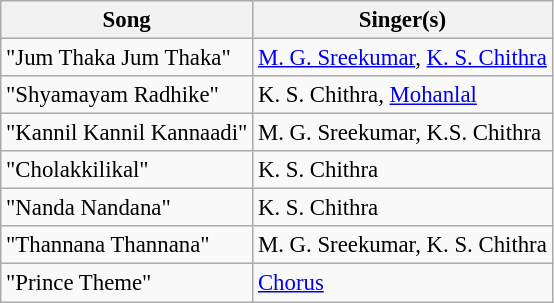<table class="wikitable" style="font-size:95%;">
<tr>
<th>Song</th>
<th>Singer(s)</th>
</tr>
<tr>
<td>"Jum Thaka Jum Thaka"</td>
<td><a href='#'>M. G. Sreekumar</a>, <a href='#'>K. S. Chithra</a></td>
</tr>
<tr>
<td>"Shyamayam Radhike"</td>
<td>K. S. Chithra, <a href='#'>Mohanlal</a></td>
</tr>
<tr>
<td>"Kannil Kannil Kannaadi"</td>
<td>M. G. Sreekumar, K.S. Chithra</td>
</tr>
<tr>
<td>"Cholakkilikal"</td>
<td>K. S. Chithra</td>
</tr>
<tr>
<td>"Nanda Nandana"</td>
<td>K. S. Chithra</td>
</tr>
<tr>
<td>"Thannana Thannana"</td>
<td>M. G. Sreekumar, K. S. Chithra</td>
</tr>
<tr>
<td>"Prince Theme"</td>
<td><a href='#'>Chorus</a></td>
</tr>
</table>
